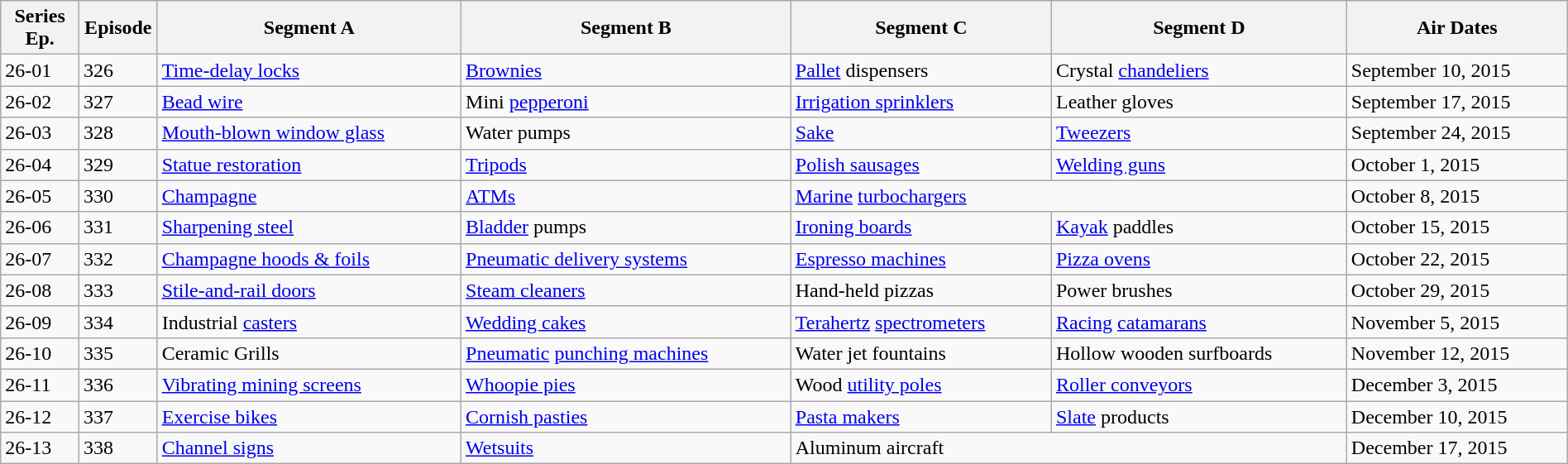<table class="wikitable" style="width:100%;">
<tr>
<th style="width:5%;">Series Ep.</th>
<th style="width:5%;">Episode</th>
<th>Segment A</th>
<th>Segment B</th>
<th>Segment C</th>
<th>Segment D</th>
<th>Air Dates</th>
</tr>
<tr>
<td>26-01</td>
<td>326</td>
<td><a href='#'>Time-delay locks</a></td>
<td><a href='#'>Brownies</a></td>
<td><a href='#'>Pallet</a> dispensers</td>
<td>Crystal <a href='#'>chandeliers</a></td>
<td>September 10, 2015</td>
</tr>
<tr>
<td>26-02</td>
<td>327</td>
<td><a href='#'>Bead wire</a></td>
<td>Mini <a href='#'>pepperoni</a></td>
<td><a href='#'>Irrigation sprinklers</a></td>
<td>Leather gloves</td>
<td>September 17, 2015</td>
</tr>
<tr>
<td>26-03</td>
<td>328</td>
<td><a href='#'>Mouth-blown window glass</a></td>
<td>Water pumps</td>
<td><a href='#'>Sake</a></td>
<td><a href='#'>Tweezers</a></td>
<td>September 24, 2015</td>
</tr>
<tr>
<td>26-04</td>
<td>329</td>
<td><a href='#'>Statue restoration</a></td>
<td><a href='#'>Tripods</a></td>
<td><a href='#'>Polish sausages</a></td>
<td><a href='#'>Welding guns</a></td>
<td>October 1, 2015</td>
</tr>
<tr>
<td>26-05</td>
<td>330</td>
<td><a href='#'>Champagne</a></td>
<td><a href='#'>ATMs</a></td>
<td colspan="2"><a href='#'>Marine</a> <a href='#'>turbochargers</a></td>
<td>October 8, 2015</td>
</tr>
<tr>
<td>26-06</td>
<td>331</td>
<td><a href='#'>Sharpening steel</a></td>
<td><a href='#'>Bladder</a> pumps</td>
<td><a href='#'>Ironing boards</a></td>
<td><a href='#'>Kayak</a> paddles</td>
<td>October 15, 2015</td>
</tr>
<tr>
<td>26-07</td>
<td>332</td>
<td><a href='#'>Champagne hoods & foils</a></td>
<td><a href='#'>Pneumatic delivery systems</a></td>
<td><a href='#'>Espresso machines</a></td>
<td><a href='#'>Pizza ovens</a></td>
<td>October 22, 2015</td>
</tr>
<tr>
<td>26-08</td>
<td>333</td>
<td><a href='#'>Stile-and-rail doors</a></td>
<td><a href='#'>Steam cleaners</a></td>
<td>Hand-held pizzas</td>
<td>Power brushes</td>
<td>October 29, 2015</td>
</tr>
<tr>
<td>26-09</td>
<td>334</td>
<td>Industrial <a href='#'>casters</a></td>
<td><a href='#'>Wedding cakes</a></td>
<td><a href='#'>Terahertz</a> <a href='#'>spectrometers</a></td>
<td><a href='#'>Racing</a> <a href='#'>catamarans</a></td>
<td>November 5, 2015</td>
</tr>
<tr>
<td>26-10</td>
<td>335</td>
<td>Ceramic Grills</td>
<td><a href='#'>Pneumatic</a> <a href='#'>punching machines</a></td>
<td>Water jet fountains</td>
<td>Hollow wooden surfboards</td>
<td>November 12, 2015</td>
</tr>
<tr>
<td>26-11</td>
<td>336</td>
<td><a href='#'>Vibrating mining screens</a></td>
<td><a href='#'>Whoopie pies</a></td>
<td>Wood <a href='#'>utility poles</a></td>
<td><a href='#'>Roller conveyors</a></td>
<td>December 3, 2015</td>
</tr>
<tr>
<td>26-12</td>
<td>337</td>
<td><a href='#'>Exercise bikes</a></td>
<td><a href='#'>Cornish pasties</a></td>
<td><a href='#'>Pasta makers</a></td>
<td><a href='#'>Slate</a> products</td>
<td>December 10, 2015</td>
</tr>
<tr>
<td>26-13</td>
<td>338</td>
<td><a href='#'>Channel signs</a></td>
<td><a href='#'>Wetsuits</a></td>
<td colspan="2">Aluminum aircraft</td>
<td>December 17, 2015</td>
</tr>
</table>
